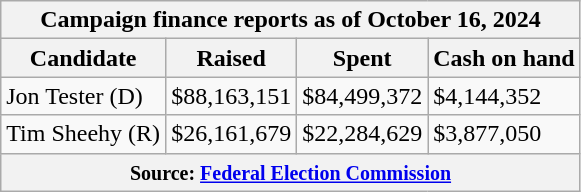<table class="wikitable sortable">
<tr>
<th colspan=4>Campaign finance reports as of October 16, 2024</th>
</tr>
<tr style="text-align:center;">
<th>Candidate</th>
<th>Raised</th>
<th>Spent</th>
<th>Cash on hand</th>
</tr>
<tr>
<td>Jon Tester (D)</td>
<td>$88,163,151</td>
<td>$84,499,372</td>
<td>$4,144,352</td>
</tr>
<tr>
<td>Tim Sheehy (R)</td>
<td>$26,161,679</td>
<td>$22,284,629</td>
<td>$3,877,050</td>
</tr>
<tr>
<th colspan="4"><small>Source: <a href='#'>Federal Election Commission</a></small></th>
</tr>
</table>
